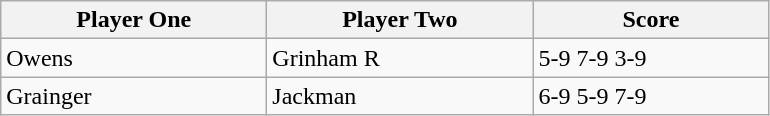<table class="wikitable">
<tr>
<th width=170>Player One</th>
<th width=170>Player Two</th>
<th width=150>Score</th>
</tr>
<tr>
<td> Owens</td>
<td> Grinham R</td>
<td>5-9 7-9 3-9</td>
</tr>
<tr>
<td> Grainger</td>
<td> Jackman</td>
<td>6-9 5-9 7-9</td>
</tr>
</table>
